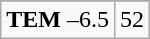<table class="wikitable">
<tr align="center">
</tr>
<tr align="center">
<td><strong>TEM</strong> –6.5</td>
<td>52</td>
</tr>
</table>
